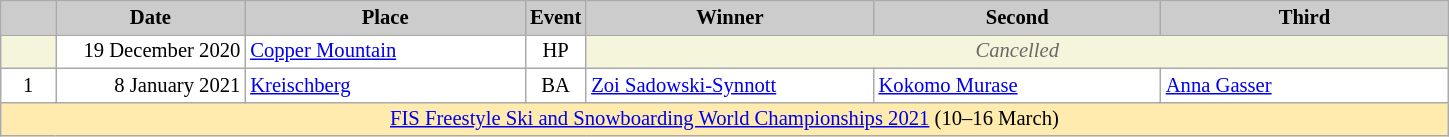<table class="wikitable plainrowheaders" style="background:#fff; font-size:86%; line-height:16px; border:grey solid 1px; border-collapse:collapse;">
<tr>
<th scope="col" style="background:#ccc; width:30px;"></th>
<th scope="col" style="background:#ccc; width:120px;">Date</th>
<th scope="col" style="background:#ccc; width:180px;">Place</th>
<th scope="col" style="background:#ccc; width:30px;">Event</th>
<th scope="col" style="background:#ccc; width:185px;">Winner</th>
<th scope="col" style="background:#ccc; width:185px;">Second</th>
<th scope="col" style="background:#ccc; width:185px;">Third</th>
</tr>
<tr>
<td bgcolor="F5F5DC"></td>
<td align="right">19 December 2020</td>
<td> <a href='#'>Copper Mountain</a></td>
<td align="center">HP</td>
<td colspan=5 align=center bgcolor="F5F5DC" style=color:#696969><em>Cancelled</em></td>
</tr>
<tr>
<td align="center">1</td>
<td align="right">8 January 2021</td>
<td> <a href='#'>Kreischberg</a></td>
<td align="center">BA</td>
<td> <a href='#'>Zoi Sadowski-Synnott</a></td>
<td> <a href='#'>Kokomo Murase</a></td>
<td> <a href='#'>Anna Gasser</a></td>
</tr>
<tr style="background:#FFEBAD">
<td align="center" colspan="7"><a href='#'>FIS Freestyle Ski and Snowboarding World Championships 2021</a>  (10–16 March)</td>
</tr>
</table>
